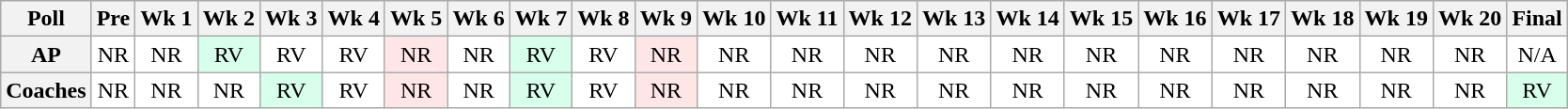<table class="wikitable" style="white-space:nowrap;text-align:center;">
<tr>
<th>Poll</th>
<th>Pre</th>
<th>Wk 1</th>
<th>Wk 2</th>
<th>Wk 3</th>
<th>Wk 4</th>
<th>Wk 5</th>
<th>Wk 6</th>
<th>Wk 7</th>
<th>Wk 8</th>
<th>Wk 9</th>
<th>Wk 10</th>
<th>Wk 11</th>
<th>Wk 12</th>
<th>Wk 13</th>
<th>Wk 14</th>
<th>Wk 15</th>
<th>Wk 16</th>
<th>Wk 17</th>
<th>Wk 18</th>
<th>Wk 19</th>
<th>Wk 20</th>
<th>Final</th>
</tr>
<tr>
<th>AP</th>
<td style="background:#FFF;">NR</td>
<td style="background:#FFF;">NR</td>
<td style="background:#D8FFEB;">RV</td>
<td style="background:#FFF;">RV</td>
<td style="background:#FFF;">RV</td>
<td style="background:#FFE6E6;">NR</td>
<td style="background:#FFF;">NR</td>
<td style="background:#D8FFEB;">RV</td>
<td style="background:#FFF;">RV</td>
<td style="background:#FFE6E6;">NR</td>
<td style="background:#FFF;">NR</td>
<td style="background:#FFF;">NR</td>
<td style="background:#FFF;">NR</td>
<td style="background:#FFF;">NR</td>
<td style="background:#FFF;">NR</td>
<td style="background:#FFF;">NR</td>
<td style="background:#FFF;">NR</td>
<td style="background:#FFF;">NR</td>
<td style="background:#FFF;">NR</td>
<td style="background:#FFF;">NR</td>
<td style="background:#FFF;">NR</td>
<td style="background:#FFF;">N/A</td>
</tr>
<tr>
<th>Coaches</th>
<td style="background:#FFF;">NR</td>
<td style="background:#FFF;">NR</td>
<td style="background:#FFF;">NR</td>
<td style="background:#D8FFEB;">RV</td>
<td style="background:#FFF;">RV</td>
<td style="background:#FFE6E6;">NR</td>
<td style="background:#FFF;">NR</td>
<td style="background:#D8FFEB;">RV</td>
<td style="background:#FFF;">RV</td>
<td style="background:#FFE6E6;">NR</td>
<td style="background:#FFF;">NR</td>
<td style="background:#FFF;">NR</td>
<td style="background:#FFF;">NR</td>
<td style="background:#FFF;">NR</td>
<td style="background:#FFF;">NR</td>
<td style="background:#FFF;">NR</td>
<td style="background:#FFF;">NR</td>
<td style="background:#FFF;">NR</td>
<td style="background:#FFF;">NR</td>
<td style="background:#FFF;">NR</td>
<td style="background:#FFF;">NR</td>
<td style="background:#D8FFEB;">RV</td>
</tr>
</table>
